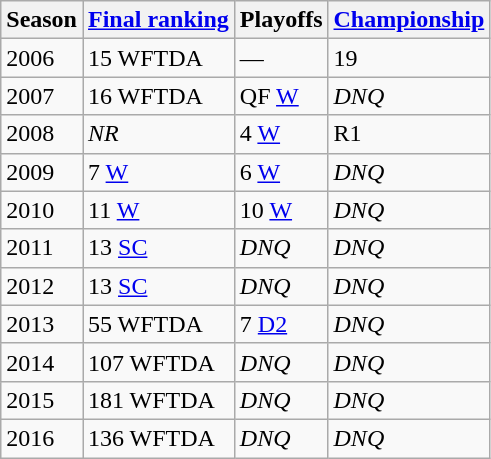<table class="wikitable sortable">
<tr>
<th>Season</th>
<th><a href='#'>Final ranking</a></th>
<th>Playoffs</th>
<th><a href='#'>Championship</a></th>
</tr>
<tr>
<td>2006</td>
<td>15 WFTDA</td>
<td>—</td>
<td>19</td>
</tr>
<tr>
<td>2007</td>
<td>16 WFTDA</td>
<td>QF <a href='#'>W</a></td>
<td><em>DNQ</em></td>
</tr>
<tr>
<td>2008</td>
<td><em>NR</em></td>
<td>4 <a href='#'>W</a></td>
<td>R1</td>
</tr>
<tr>
<td>2009</td>
<td>7 <a href='#'>W</a></td>
<td>6 <a href='#'>W</a></td>
<td><em>DNQ</em></td>
</tr>
<tr>
<td>2010</td>
<td>11 <a href='#'>W</a></td>
<td>10 <a href='#'>W</a></td>
<td><em>DNQ</em></td>
</tr>
<tr>
<td>2011</td>
<td>13 <a href='#'>SC</a></td>
<td><em>DNQ</em></td>
<td><em>DNQ</em></td>
</tr>
<tr>
<td>2012</td>
<td>13 <a href='#'>SC</a></td>
<td><em>DNQ</em></td>
<td><em>DNQ</em></td>
</tr>
<tr>
<td>2013</td>
<td>55 WFTDA</td>
<td>7 <a href='#'>D2</a></td>
<td><em>DNQ</em></td>
</tr>
<tr>
<td>2014</td>
<td>107 WFTDA</td>
<td><em>DNQ</em></td>
<td><em>DNQ</em></td>
</tr>
<tr>
<td>2015</td>
<td>181 WFTDA</td>
<td><em>DNQ</em></td>
<td><em>DNQ</em></td>
</tr>
<tr>
<td>2016</td>
<td>136 WFTDA</td>
<td><em>DNQ</em></td>
<td><em>DNQ</em></td>
</tr>
</table>
